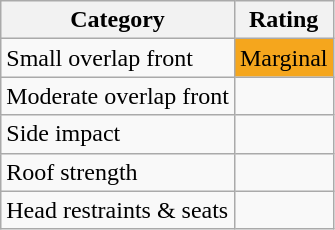<table class="wikitable">
<tr>
<th>Category</th>
<th>Rating</th>
</tr>
<tr>
<td>Small overlap front</td>
<td style="background: #f5a61d; color: black; text-align: center;">Marginal</td>
</tr>
<tr>
<td>Moderate overlap front</td>
<td></td>
</tr>
<tr>
<td>Side impact</td>
<td></td>
</tr>
<tr>
<td>Roof strength</td>
<td></td>
</tr>
<tr>
<td>Head restraints & seats</td>
<td></td>
</tr>
</table>
